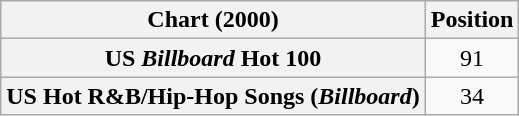<table class="wikitable sortable plainrowheaders" style="text-align:center">
<tr>
<th scope="col">Chart (2000)</th>
<th scope="col">Position</th>
</tr>
<tr>
<th scope="row">US <em>Billboard</em> Hot 100</th>
<td>91</td>
</tr>
<tr>
<th scope="row">US Hot R&B/Hip-Hop Songs (<em>Billboard</em>)</th>
<td>34</td>
</tr>
</table>
